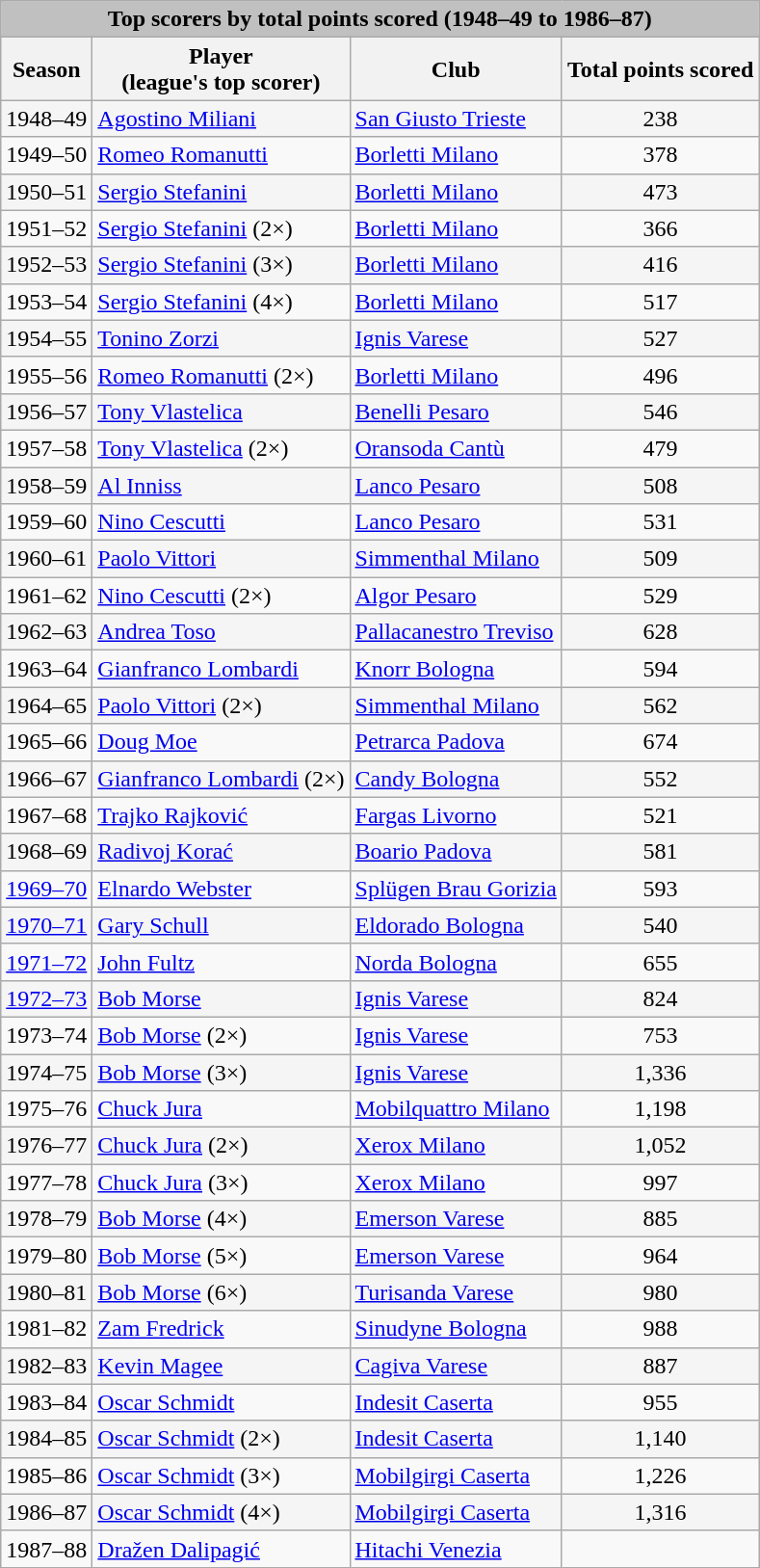<table class="wikitable" style="text-align: left;">
<tr>
<th colspan="4" style="text-align:center;background-color:silver;">Top scorers by total points scored (1948–49 to 1986–87)</th>
</tr>
<tr>
<th>Season</th>
<th>Player<br>(league's top scorer)</th>
<th>Club</th>
<th>Total points scored</th>
</tr>
<tr bgcolor="#F5F5F5">
<td align="center">1948–49</td>
<td> <a href='#'>Agostino Miliani</a></td>
<td><a href='#'>San Giusto Trieste</a></td>
<td align="center">238</td>
</tr>
<tr>
<td align="center">1949–50</td>
<td> <a href='#'>Romeo Romanutti</a></td>
<td><a href='#'>Borletti Milano</a></td>
<td align="center">378</td>
</tr>
<tr bgcolor=#F5F5F5>
<td align="center">1950–51</td>
<td> <a href='#'>Sergio Stefanini</a></td>
<td><a href='#'>Borletti Milano</a></td>
<td align="center">473</td>
</tr>
<tr>
<td align="center">1951–52</td>
<td> <a href='#'>Sergio Stefanini</a> (2×)</td>
<td><a href='#'>Borletti Milano</a></td>
<td align="center">366</td>
</tr>
<tr bgcolor=#F5F5F5>
<td align="center">1952–53</td>
<td> <a href='#'>Sergio Stefanini</a> (3×)</td>
<td><a href='#'>Borletti Milano</a></td>
<td align="center">416</td>
</tr>
<tr>
<td align="center">1953–54</td>
<td> <a href='#'>Sergio Stefanini</a> (4×)</td>
<td><a href='#'>Borletti Milano</a></td>
<td align="center">517</td>
</tr>
<tr bgcolor=#F5F5F5>
<td align="center">1954–55</td>
<td> <a href='#'>Tonino Zorzi</a></td>
<td><a href='#'>Ignis Varese</a></td>
<td align="center">527</td>
</tr>
<tr>
<td align="center">1955–56</td>
<td> <a href='#'>Romeo Romanutti</a> (2×)</td>
<td><a href='#'>Borletti Milano</a></td>
<td align="center">496</td>
</tr>
<tr bgcolor=#F5F5F5>
<td align="center">1956–57</td>
<td> <a href='#'>Tony Vlastelica</a></td>
<td><a href='#'>Benelli Pesaro</a></td>
<td align="center">546</td>
</tr>
<tr>
<td align="center">1957–58</td>
<td> <a href='#'>Tony Vlastelica</a> (2×)</td>
<td><a href='#'>Oransoda Cantù</a></td>
<td align="center">479</td>
</tr>
<tr bgcolor=#F5F5F5>
<td align="center">1958–59</td>
<td> <a href='#'>Al Inniss</a></td>
<td><a href='#'>Lanco Pesaro</a></td>
<td align="center">508</td>
</tr>
<tr>
<td align="center">1959–60</td>
<td> <a href='#'>Nino Cescutti</a></td>
<td><a href='#'>Lanco Pesaro</a></td>
<td align="center">531</td>
</tr>
<tr bgcolor=#F5F5F5>
<td align="center">1960–61</td>
<td> <a href='#'>Paolo Vittori</a></td>
<td><a href='#'>Simmenthal Milano</a></td>
<td align="center">509</td>
</tr>
<tr>
<td align="center">1961–62</td>
<td> <a href='#'>Nino Cescutti</a> (2×)</td>
<td><a href='#'>Algor Pesaro</a></td>
<td align="center">529</td>
</tr>
<tr bgcolor=#F5F5F5>
<td align="center">1962–63</td>
<td> <a href='#'>Andrea Toso</a></td>
<td><a href='#'>Pallacanestro Treviso</a></td>
<td align="center">628</td>
</tr>
<tr>
<td align="center">1963–64</td>
<td> <a href='#'>Gianfranco Lombardi</a></td>
<td><a href='#'>Knorr Bologna</a></td>
<td align="center">594</td>
</tr>
<tr bgcolor=#F5F5F5>
<td align="center">1964–65</td>
<td> <a href='#'>Paolo Vittori</a> (2×)</td>
<td><a href='#'>Simmenthal Milano</a></td>
<td align="center">562</td>
</tr>
<tr>
<td align="center">1965–66</td>
<td> <a href='#'>Doug Moe</a></td>
<td><a href='#'>Petrarca Padova</a></td>
<td align="center">674</td>
</tr>
<tr bgcolor=#F5F5F5>
<td align="center">1966–67</td>
<td> <a href='#'>Gianfranco Lombardi</a> (2×)</td>
<td><a href='#'>Candy Bologna</a></td>
<td align="center">552</td>
</tr>
<tr>
<td align="center">1967–68</td>
<td> <a href='#'>Trajko Rajković</a></td>
<td><a href='#'>Fargas Livorno</a></td>
<td align="center">521</td>
</tr>
<tr bgcolor=#F5F5F5>
<td align="center">1968–69</td>
<td> <a href='#'>Radivoj Korać</a></td>
<td><a href='#'>Boario Padova</a></td>
<td align="center">581</td>
</tr>
<tr>
<td align="center"><a href='#'>1969–70</a></td>
<td> <a href='#'>Elnardo Webster</a></td>
<td><a href='#'>Splügen Brau Gorizia</a></td>
<td align="center">593</td>
</tr>
<tr bgcolor=#F5F5F5>
<td align="center"><a href='#'>1970–71</a></td>
<td> <a href='#'>Gary Schull</a></td>
<td><a href='#'>Eldorado Bologna</a></td>
<td align="center">540</td>
</tr>
<tr>
<td align="center"><a href='#'>1971–72</a></td>
<td> <a href='#'>John Fultz</a></td>
<td><a href='#'>Norda Bologna</a></td>
<td align="center">655</td>
</tr>
<tr bgcolor=#F5F5F5>
<td align="center"><a href='#'>1972–73</a></td>
<td> <a href='#'>Bob Morse</a></td>
<td><a href='#'>Ignis Varese</a></td>
<td align="center">824</td>
</tr>
<tr>
<td align="center">1973–74</td>
<td> <a href='#'>Bob Morse</a> (2×)</td>
<td><a href='#'>Ignis Varese</a></td>
<td align="center">753</td>
</tr>
<tr bgcolor=#F5F5F5>
<td align="center">1974–75</td>
<td> <a href='#'>Bob Morse</a> (3×)</td>
<td><a href='#'>Ignis Varese</a></td>
<td align="center">1,336</td>
</tr>
<tr>
<td align="center">1975–76</td>
<td> <a href='#'>Chuck Jura</a></td>
<td><a href='#'>Mobilquattro Milano</a></td>
<td align="center">1,198</td>
</tr>
<tr bgcolor=#F5F5F5>
<td align="center">1976–77</td>
<td> <a href='#'>Chuck Jura</a> (2×)</td>
<td><a href='#'>Xerox Milano</a></td>
<td align="center">1,052</td>
</tr>
<tr>
<td align="center">1977–78</td>
<td> <a href='#'>Chuck Jura</a> (3×)</td>
<td><a href='#'>Xerox Milano</a></td>
<td align="center">997</td>
</tr>
<tr bgcolor=#F5F5F5>
<td align="center">1978–79</td>
<td> <a href='#'>Bob Morse</a> (4×)</td>
<td><a href='#'>Emerson Varese</a></td>
<td align="center">885</td>
</tr>
<tr>
<td align="center">1979–80</td>
<td> <a href='#'>Bob Morse</a> (5×)</td>
<td><a href='#'>Emerson Varese</a></td>
<td align="center">964</td>
</tr>
<tr bgcolor=#F5F5F5>
<td align="center">1980–81</td>
<td> <a href='#'>Bob Morse</a> (6×)</td>
<td><a href='#'>Turisanda Varese</a></td>
<td align="center">980</td>
</tr>
<tr>
<td align="center">1981–82</td>
<td> <a href='#'>Zam Fredrick</a></td>
<td><a href='#'>Sinudyne Bologna</a></td>
<td align="center">988</td>
</tr>
<tr bgcolor=#F5F5F5>
<td align="center">1982–83</td>
<td> <a href='#'>Kevin Magee</a></td>
<td><a href='#'>Cagiva Varese</a></td>
<td align="center">887</td>
</tr>
<tr>
<td align="center">1983–84</td>
<td> <a href='#'>Oscar Schmidt</a></td>
<td><a href='#'>Indesit Caserta</a></td>
<td align="center">955</td>
</tr>
<tr bgcolor=#F5F5F5>
<td align="center">1984–85</td>
<td> <a href='#'>Oscar Schmidt</a> (2×)</td>
<td><a href='#'>Indesit Caserta</a></td>
<td align="center">1,140</td>
</tr>
<tr>
<td align="center">1985–86</td>
<td> <a href='#'>Oscar Schmidt</a> (3×)</td>
<td><a href='#'>Mobilgirgi Caserta</a></td>
<td align="center">1,226</td>
</tr>
<tr bgcolor=#F5F5F5>
<td align="center">1986–87</td>
<td> <a href='#'>Oscar Schmidt</a> (4×)</td>
<td><a href='#'>Mobilgirgi Caserta</a></td>
<td align="center">1,316</td>
</tr>
<tr>
<td align="center">1987–88</td>
<td> <a href='#'>Dražen Dalipagić</a></td>
<td><a href='#'>Hitachi Venezia</a></td>
<td></td>
</tr>
</table>
